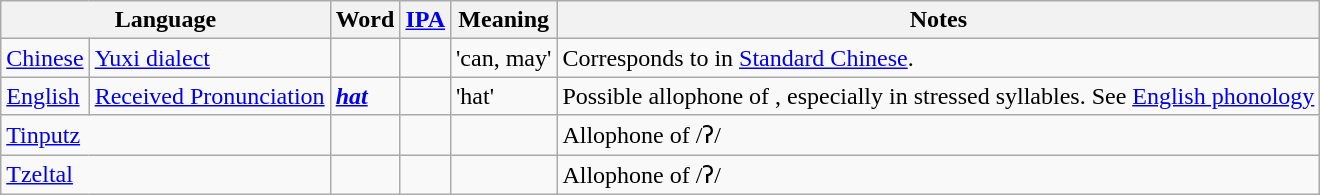<table class="wikitable">
<tr>
<th colspan=2>Language</th>
<th>Word</th>
<th><a href='#'>IPA</a></th>
<th>Meaning</th>
<th>Notes</th>
</tr>
<tr>
<td><a href='#'>Chinese</a></td>
<td><a href='#'>Yuxi dialect</a></td>
<td></td>
<td></td>
<td>'can, may'</td>
<td>Corresponds to  in <a href='#'>Standard Chinese</a>.</td>
</tr>
<tr>
<td><a href='#'>English</a></td>
<td><a href='#'>Received Pronunciation</a></td>
<td><a href='#'><strong><em>h<strong>at<em></a></td>
<td></td>
<td>'hat'</td>
<td>Possible allophone of , especially in stressed syllables. See <a href='#'>English phonology</a></td>
</tr>
<tr>
<td colspan=2><a href='#'>Tinputz</a></td>
<td></td>
<td></td>
<td></td>
<td>Allophone of /ʔ/</td>
</tr>
<tr>
<td colspan=2><a href='#'>Tzeltal</a></td>
<td></td>
<td></td>
<td></td>
<td>Allophone of /ʔ/</td>
</tr>
</table>
